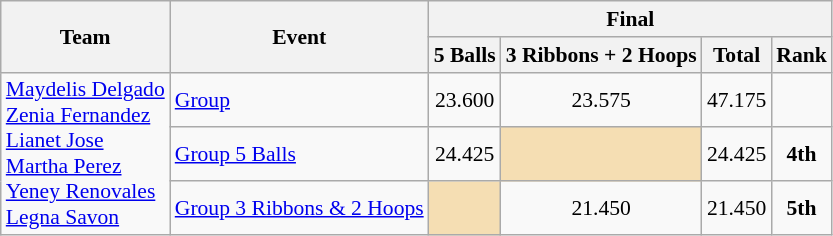<table class="wikitable" style="font-size:90%">
<tr>
<th rowspan="2">Team</th>
<th rowspan="2">Event</th>
<th colspan="4">Final</th>
</tr>
<tr>
<th>5 Balls</th>
<th>3 Ribbons + 2 Hoops</th>
<th>Total</th>
<th>Rank</th>
</tr>
<tr>
<td rowspan=3><a href='#'>Maydelis Delgado</a><br><a href='#'>Zenia Fernandez</a><br><a href='#'>Lianet Jose</a><br><a href='#'>Martha Perez</a><br><a href='#'>Yeney Renovales</a><br><a href='#'>Legna Savon</a></td>
<td><a href='#'>Group</a></td>
<td align=center>23.600</td>
<td align=center>23.575</td>
<td align=center>47.175</td>
<td align=center></td>
</tr>
<tr>
<td><a href='#'>Group 5 Balls</a></td>
<td align=center>24.425</td>
<td bgcolor=wheat></td>
<td align=center>24.425</td>
<td align=center><strong>4th</strong></td>
</tr>
<tr>
<td><a href='#'>Group 3 Ribbons & 2 Hoops</a></td>
<td bgcolor=wheat></td>
<td align=center>21.450</td>
<td align=center>21.450</td>
<td align=center><strong>5th</strong></td>
</tr>
</table>
